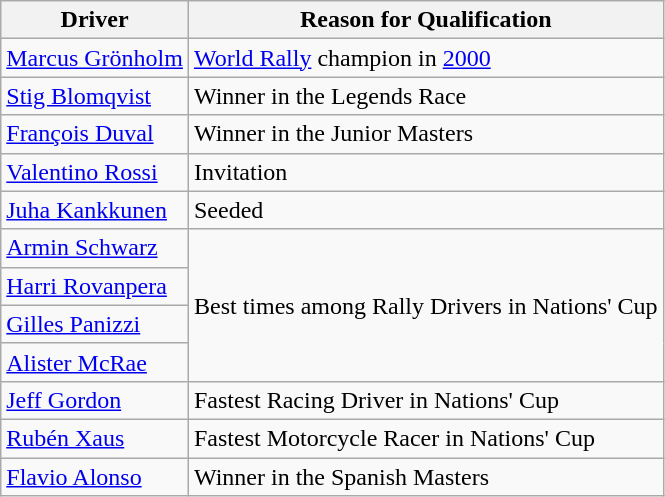<table class="wikitable">
<tr>
<th>Driver</th>
<th>Reason for Qualification</th>
</tr>
<tr>
<td> <a href='#'>Marcus Grönholm</a></td>
<td><a href='#'>World Rally</a> champion in <a href='#'>2000</a></td>
</tr>
<tr>
<td> <a href='#'>Stig Blomqvist</a></td>
<td>Winner in the Legends Race</td>
</tr>
<tr>
<td> <a href='#'>François Duval</a></td>
<td>Winner in the Junior Masters</td>
</tr>
<tr>
<td> <a href='#'>Valentino Rossi</a></td>
<td>Invitation</td>
</tr>
<tr>
<td> <a href='#'>Juha Kankkunen</a></td>
<td>Seeded</td>
</tr>
<tr>
<td> <a href='#'>Armin Schwarz</a></td>
<td rowspan=4>Best times among Rally Drivers in Nations' Cup</td>
</tr>
<tr>
<td> <a href='#'>Harri Rovanpera</a></td>
</tr>
<tr>
<td> <a href='#'>Gilles Panizzi</a></td>
</tr>
<tr>
<td> <a href='#'>Alister McRae</a></td>
</tr>
<tr>
<td> <a href='#'>Jeff Gordon</a></td>
<td>Fastest Racing Driver in Nations' Cup</td>
</tr>
<tr>
<td> <a href='#'>Rubén Xaus</a></td>
<td>Fastest Motorcycle Racer in Nations' Cup</td>
</tr>
<tr>
<td> <a href='#'>Flavio Alonso</a></td>
<td>Winner in the Spanish Masters</td>
</tr>
</table>
